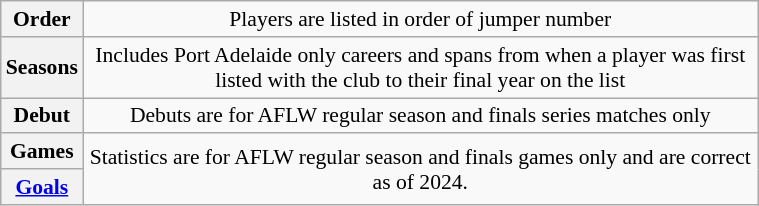<table class="wikitable plainrowheaders"  style="font-size:90%; text-align:center; width:40%;">
<tr>
<th scope="row" style="text-align:center;">Order</th>
<td>Players are listed in order of jumper number</td>
</tr>
<tr>
<th scope="row" style="text-align:center;">Seasons</th>
<td>Includes Port Adelaide only careers and spans from when a player was first listed with the club to their final year on the list</td>
</tr>
<tr>
<th scope="row" style="text-align:center;">Debut</th>
<td>Debuts are for AFLW regular season and finals series matches only</td>
</tr>
<tr>
<th scope="row" style="text-align:center;">Games</th>
<td rowspan="2">Statistics are for AFLW regular season and finals games only and are correct as of 2024.</td>
</tr>
<tr>
<th scope="row" style="text-align:center;"><a href='#'>Goals</a></th>
</tr>
</table>
